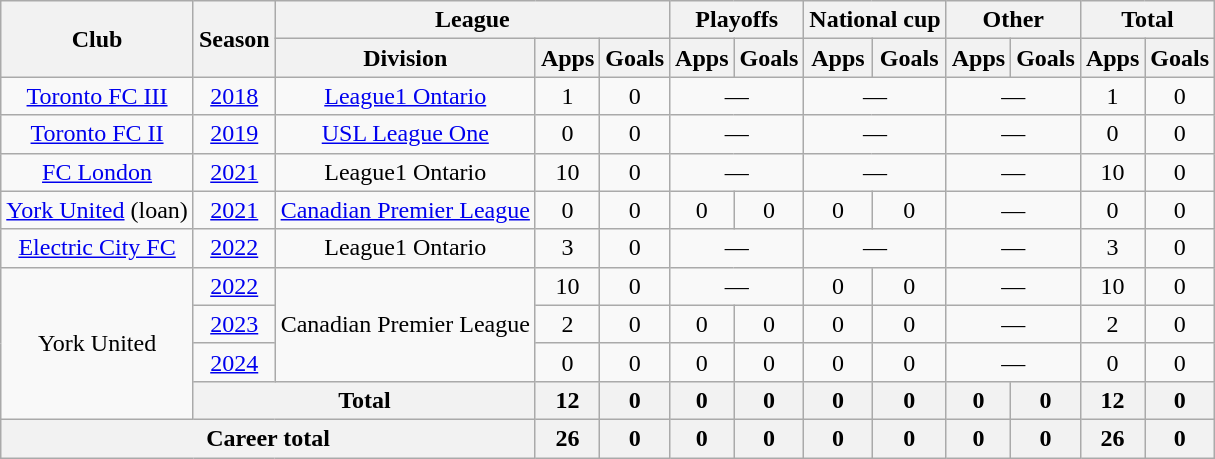<table class="wikitable" style="text-align:center">
<tr>
<th rowspan="2">Club</th>
<th rowspan="2">Season</th>
<th colspan="3">League</th>
<th colspan="2">Playoffs</th>
<th colspan="2">National cup</th>
<th colspan="2">Other</th>
<th colspan="2">Total</th>
</tr>
<tr>
<th>Division</th>
<th>Apps</th>
<th>Goals</th>
<th>Apps</th>
<th>Goals</th>
<th>Apps</th>
<th>Goals</th>
<th>Apps</th>
<th>Goals</th>
<th>Apps</th>
<th>Goals</th>
</tr>
<tr>
<td><a href='#'>Toronto FC III</a></td>
<td><a href='#'>2018</a></td>
<td><a href='#'>League1 Ontario</a></td>
<td>1</td>
<td>0</td>
<td colspan="2">—</td>
<td colspan="2">—</td>
<td colspan="2">—</td>
<td>1</td>
<td>0</td>
</tr>
<tr>
<td><a href='#'>Toronto FC II</a></td>
<td><a href='#'>2019</a></td>
<td><a href='#'>USL League One</a></td>
<td>0</td>
<td>0</td>
<td colspan="2">—</td>
<td colspan="2">—</td>
<td colspan="2">—</td>
<td>0</td>
<td>0</td>
</tr>
<tr>
<td><a href='#'>FC London</a></td>
<td><a href='#'>2021</a></td>
<td>League1 Ontario</td>
<td>10</td>
<td>0</td>
<td colspan="2">—</td>
<td colspan="2">—</td>
<td colspan="2">—</td>
<td>10</td>
<td>0</td>
</tr>
<tr>
<td><a href='#'>York United</a> (loan)</td>
<td><a href='#'>2021</a></td>
<td><a href='#'>Canadian Premier League</a></td>
<td>0</td>
<td>0</td>
<td>0</td>
<td>0</td>
<td>0</td>
<td>0</td>
<td colspan="2">—</td>
<td>0</td>
<td>0</td>
</tr>
<tr>
<td><a href='#'>Electric City FC</a></td>
<td><a href='#'>2022</a></td>
<td>League1 Ontario</td>
<td>3</td>
<td>0</td>
<td colspan="2">—</td>
<td colspan="2">—</td>
<td colspan="2">—</td>
<td>3</td>
<td>0</td>
</tr>
<tr>
<td rowspan="4">York United</td>
<td><a href='#'>2022</a></td>
<td rowspan="3">Canadian Premier League</td>
<td>10</td>
<td>0</td>
<td colspan="2">—</td>
<td>0</td>
<td>0</td>
<td colspan="2">—</td>
<td>10</td>
<td>0</td>
</tr>
<tr>
<td><a href='#'>2023</a></td>
<td>2</td>
<td>0</td>
<td>0</td>
<td>0</td>
<td>0</td>
<td>0</td>
<td colspan="2">—</td>
<td>2</td>
<td>0</td>
</tr>
<tr>
<td><a href='#'>2024</a></td>
<td>0</td>
<td>0</td>
<td>0</td>
<td>0</td>
<td>0</td>
<td>0</td>
<td colspan="2">—</td>
<td>0</td>
<td>0</td>
</tr>
<tr>
<th colspan="2"><strong>Total</strong></th>
<th>12</th>
<th>0</th>
<th>0</th>
<th>0</th>
<th>0</th>
<th>0</th>
<th>0</th>
<th>0</th>
<th>12</th>
<th>0</th>
</tr>
<tr>
<th colspan="3">Career total</th>
<th>26</th>
<th>0</th>
<th>0</th>
<th>0</th>
<th>0</th>
<th>0</th>
<th>0</th>
<th>0</th>
<th>26</th>
<th>0</th>
</tr>
</table>
